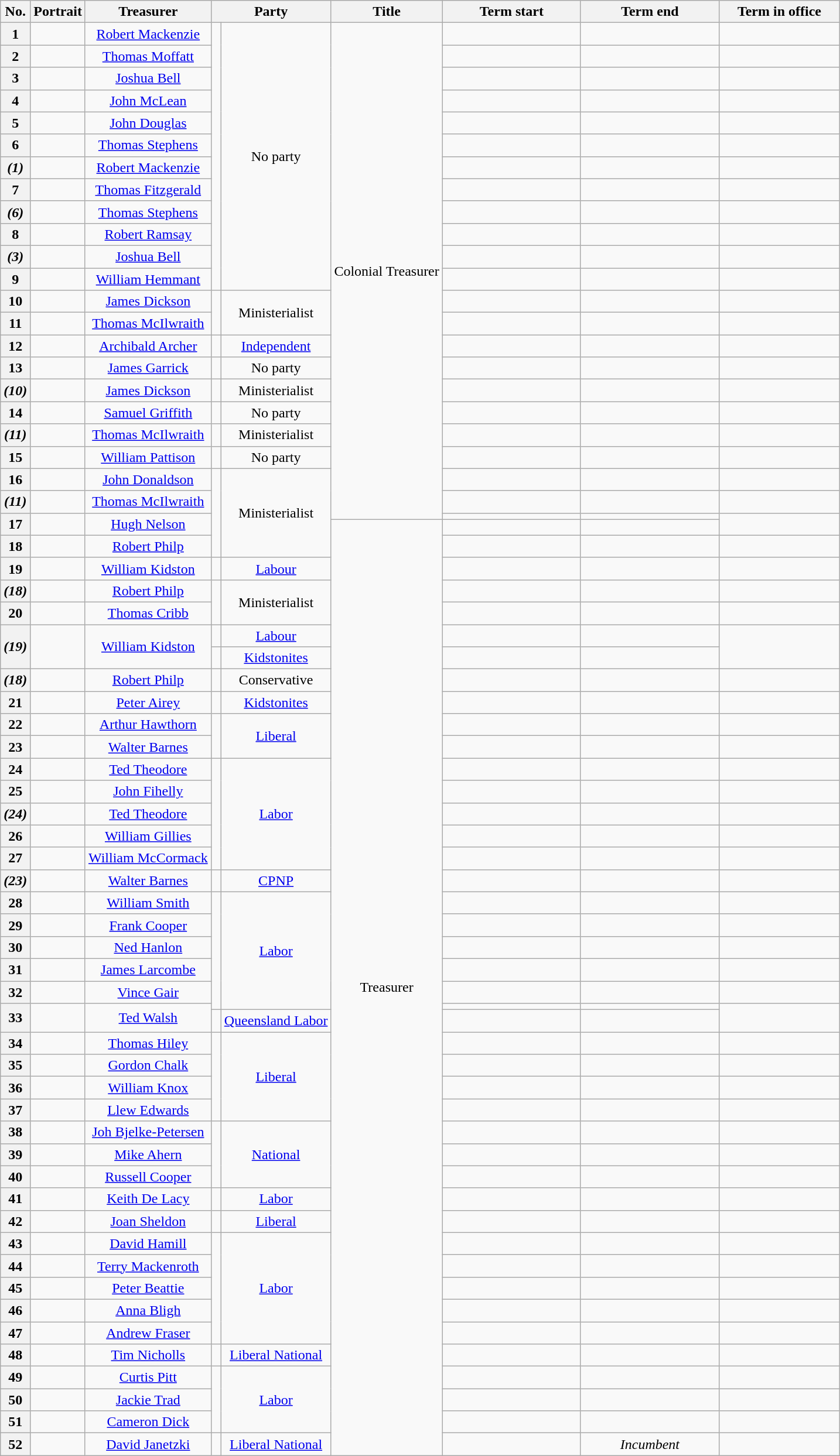<table class="wikitable sortable" style="text-align:center">
<tr>
<th>No.</th>
<th class="unsortable" scope="col">Portrait</th>
<th>Treasurer</th>
<th colspan="2">Party</th>
<th>Title</th>
<th width=150>Term start</th>
<th width=150>Term end</th>
<th width=130>Term in office</th>
</tr>
<tr>
<th>1</th>
<td></td>
<td><a href='#'>Robert Mackenzie</a></td>
<td rowspan="12" > </td>
<td rowspan="12">No party</td>
<td rowspan="23">Colonial Treasurer</td>
<td align=center></td>
<td align=center></td>
<td align=right></td>
</tr>
<tr>
<th>2</th>
<td></td>
<td><a href='#'>Thomas Moffatt</a></td>
<td align=center></td>
<td align=center></td>
<td align=right></td>
</tr>
<tr>
<th>3</th>
<td></td>
<td><a href='#'>Joshua Bell</a></td>
<td align=center></td>
<td align=center></td>
<td align=right></td>
</tr>
<tr>
<th>4</th>
<td></td>
<td><a href='#'>John McLean</a></td>
<td align=center></td>
<td align=center></td>
<td align=right></td>
</tr>
<tr>
<th>5</th>
<td></td>
<td><a href='#'>John Douglas</a></td>
<td align=center></td>
<td align=center></td>
<td align=right></td>
</tr>
<tr>
<th>6</th>
<td></td>
<td><a href='#'>Thomas Stephens</a></td>
<td align=center></td>
<td align=center></td>
<td align=right></td>
</tr>
<tr>
<th><em>(1)</em></th>
<td></td>
<td><a href='#'>Robert Mackenzie</a></td>
<td align=center></td>
<td align=center></td>
<td align=right></td>
</tr>
<tr>
<th>7</th>
<td></td>
<td><a href='#'>Thomas Fitzgerald</a></td>
<td align=center></td>
<td align=center></td>
<td align=right></td>
</tr>
<tr>
<th><em>(6)</em></th>
<td></td>
<td><a href='#'>Thomas Stephens</a></td>
<td align=center></td>
<td align=center></td>
<td align=right></td>
</tr>
<tr>
<th>8</th>
<td></td>
<td><a href='#'>Robert Ramsay</a></td>
<td align=center></td>
<td align=center></td>
<td align=right></td>
</tr>
<tr>
<th><em>(3)</em></th>
<td></td>
<td><a href='#'>Joshua Bell</a></td>
<td align=center></td>
<td align=center></td>
<td align=right></td>
</tr>
<tr>
<th>9</th>
<td></td>
<td><a href='#'>William Hemmant</a></td>
<td align=center></td>
<td align=center></td>
<td align=right></td>
</tr>
<tr>
<th>10</th>
<td></td>
<td><a href='#'>James Dickson</a></td>
<td rowspan="2" > </td>
<td rowspan="2">Ministerialist</td>
<td align=center></td>
<td align=center></td>
<td align=right></td>
</tr>
<tr>
<th>11</th>
<td></td>
<td><a href='#'>Thomas McIlwraith</a></td>
<td align=center></td>
<td align=center></td>
<td align=right></td>
</tr>
<tr>
<th>12</th>
<td></td>
<td><a href='#'>Archibald Archer</a></td>
<td> </td>
<td><a href='#'>Independent</a></td>
<td align=center></td>
<td align=center></td>
<td align=right></td>
</tr>
<tr>
<th>13</th>
<td></td>
<td><a href='#'>James Garrick</a></td>
<td> </td>
<td>No party</td>
<td align=center></td>
<td align=center></td>
<td align=right></td>
</tr>
<tr>
<th><em>(10)</em></th>
<td></td>
<td><a href='#'>James Dickson</a></td>
<td> </td>
<td>Ministerialist</td>
<td align=center></td>
<td align=center></td>
<td align=right></td>
</tr>
<tr>
<th>14</th>
<td></td>
<td><a href='#'>Samuel Griffith</a></td>
<td> </td>
<td>No party</td>
<td align=center></td>
<td align=center></td>
<td align=right></td>
</tr>
<tr>
<th><em>(11)</em></th>
<td></td>
<td><a href='#'>Thomas McIlwraith</a></td>
<td> </td>
<td>Ministerialist</td>
<td align=center></td>
<td align=center></td>
<td align=right></td>
</tr>
<tr>
<th>15</th>
<td></td>
<td><a href='#'>William Pattison</a></td>
<td> </td>
<td>No party</td>
<td align=center></td>
<td align=center></td>
<td align=right></td>
</tr>
<tr>
<th>16</th>
<td></td>
<td><a href='#'>John Donaldson</a></td>
<td rowspan="5" > </td>
<td rowspan="5">Ministerialist</td>
<td align=center></td>
<td align=center></td>
<td align=right></td>
</tr>
<tr>
<th><em>(11)</em></th>
<td></td>
<td><a href='#'>Thomas McIlwraith</a></td>
<td align=center></td>
<td align=center></td>
<td align=right></td>
</tr>
<tr>
<th rowspan="2">17</th>
<td rowspan="2"></td>
<td rowspan="2"><a href='#'>Hugh Nelson</a></td>
<td align=center></td>
<td align=center></td>
<td rowspan="2" align=right></td>
</tr>
<tr>
<td rowspan="43">Treasurer</td>
<td align=center></td>
<td align=center></td>
</tr>
<tr>
<th>18</th>
<td></td>
<td><a href='#'>Robert Philp</a></td>
<td align=center></td>
<td align=center></td>
<td align=right></td>
</tr>
<tr>
<th>19</th>
<td></td>
<td><a href='#'>William Kidston</a></td>
<td> </td>
<td><a href='#'>Labour</a></td>
<td align=center></td>
<td align=center></td>
<td align=right></td>
</tr>
<tr>
<th><em>(18)</em></th>
<td></td>
<td><a href='#'>Robert Philp</a></td>
<td rowspan="2" > </td>
<td rowspan="2">Ministerialist</td>
<td align=center></td>
<td align=center></td>
<td align=right></td>
</tr>
<tr>
<th>20</th>
<td></td>
<td><a href='#'>Thomas Cribb</a></td>
<td align=center></td>
<td align=center></td>
<td align=right></td>
</tr>
<tr>
<th rowspan="2"><em>(19)</em></th>
<td rowspan="2"></td>
<td rowspan="2"><a href='#'>William Kidston</a></td>
<td> </td>
<td><a href='#'>Labour</a></td>
<td align=center></td>
<td align=center></td>
<td rowspan="2" align=right></td>
</tr>
<tr>
<td> </td>
<td><a href='#'>Kidstonites</a></td>
<td align=center></td>
<td align=center></td>
</tr>
<tr>
<th><em>(18)</em></th>
<td></td>
<td><a href='#'>Robert Philp</a></td>
<td> </td>
<td>Conservative</td>
<td align=center></td>
<td align=center></td>
<td align=right></td>
</tr>
<tr>
<th>21</th>
<td></td>
<td><a href='#'>Peter Airey</a></td>
<td> </td>
<td><a href='#'>Kidstonites</a></td>
<td align=center></td>
<td align=center></td>
<td align=right></td>
</tr>
<tr>
<th>22</th>
<td></td>
<td><a href='#'>Arthur Hawthorn</a></td>
<td rowspan="2" > </td>
<td rowspan="2"><a href='#'>Liberal</a></td>
<td align=center></td>
<td align=center></td>
<td align=right></td>
</tr>
<tr>
<th>23</th>
<td></td>
<td><a href='#'>Walter Barnes</a></td>
<td align=center></td>
<td align=center></td>
<td align=right></td>
</tr>
<tr>
<th>24</th>
<td></td>
<td><a href='#'>Ted Theodore</a></td>
<td rowspan="5" > </td>
<td rowspan="5"><a href='#'>Labor</a></td>
<td align=center></td>
<td align=center></td>
<td align=right></td>
</tr>
<tr>
<th>25</th>
<td></td>
<td><a href='#'>John Fihelly</a></td>
<td align=center></td>
<td align=center></td>
<td align=right></td>
</tr>
<tr>
<th><em>(24)</em></th>
<td></td>
<td><a href='#'>Ted Theodore</a></td>
<td align=center></td>
<td align=center></td>
<td align=right></td>
</tr>
<tr>
<th>26</th>
<td></td>
<td><a href='#'>William Gillies</a></td>
<td align=center></td>
<td align=center></td>
<td align=right></td>
</tr>
<tr>
<th>27</th>
<td></td>
<td><a href='#'>William McCormack</a></td>
<td align=center></td>
<td align=center></td>
<td align=right></td>
</tr>
<tr>
<th><em>(23)</em></th>
<td></td>
<td><a href='#'>Walter Barnes</a></td>
<td> </td>
<td><a href='#'>CPNP</a></td>
<td align=center></td>
<td align=center></td>
<td align=right></td>
</tr>
<tr>
<th>28</th>
<td></td>
<td><a href='#'>William Smith</a></td>
<td rowspan="6" > </td>
<td rowspan="6"><a href='#'>Labor</a></td>
<td align=center></td>
<td align=center></td>
<td align=right></td>
</tr>
<tr>
<th>29</th>
<td></td>
<td><a href='#'>Frank Cooper</a></td>
<td align=center></td>
<td align=center></td>
<td align=right></td>
</tr>
<tr>
<th>30</th>
<td></td>
<td><a href='#'>Ned Hanlon</a></td>
<td align=center></td>
<td align=center></td>
<td align=right></td>
</tr>
<tr>
<th>31</th>
<td></td>
<td><a href='#'>James Larcombe</a></td>
<td align=center></td>
<td align=center></td>
<td align=right></td>
</tr>
<tr>
<th>32</th>
<td></td>
<td><a href='#'>Vince Gair</a></td>
<td align=center></td>
<td align=center></td>
<td align=right></td>
</tr>
<tr>
<th rowspan="2">33</th>
<td rowspan="2"></td>
<td rowspan="2"><a href='#'>Ted Walsh</a></td>
<td align=center></td>
<td align=center></td>
<td rowspan="2" align=right></td>
</tr>
<tr>
<td> </td>
<td><a href='#'>Queensland Labor</a></td>
<td align=center></td>
<td align=center></td>
</tr>
<tr>
<th>34</th>
<td></td>
<td><a href='#'>Thomas Hiley</a></td>
<td rowspan="4" > </td>
<td rowspan="4"><a href='#'>Liberal</a></td>
<td align=center></td>
<td align=center></td>
<td align=right></td>
</tr>
<tr>
<th>35</th>
<td></td>
<td><a href='#'>Gordon Chalk</a></td>
<td align=center></td>
<td align=center></td>
<td align=right><strong></strong></td>
</tr>
<tr>
<th>36</th>
<td></td>
<td><a href='#'>William Knox</a></td>
<td align=center></td>
<td align=center></td>
<td align=right></td>
</tr>
<tr>
<th>37</th>
<td></td>
<td><a href='#'>Llew Edwards</a></td>
<td align=center></td>
<td align=center></td>
<td align=right></td>
</tr>
<tr>
<th>38</th>
<td></td>
<td><a href='#'>Joh Bjelke-Petersen</a></td>
<td rowspan="3" > </td>
<td rowspan="3"><a href='#'>National</a></td>
<td align=center></td>
<td align=center></td>
<td align=right></td>
</tr>
<tr>
<th>39</th>
<td></td>
<td><a href='#'>Mike Ahern</a></td>
<td align=center></td>
<td align=center></td>
<td align=right></td>
</tr>
<tr>
<th>40</th>
<td></td>
<td><a href='#'>Russell Cooper</a></td>
<td align=center></td>
<td align=center></td>
<td align=right></td>
</tr>
<tr>
<th>41</th>
<td></td>
<td><a href='#'>Keith De Lacy</a></td>
<td> </td>
<td><a href='#'>Labor</a></td>
<td align=center></td>
<td align=center></td>
<td align=right></td>
</tr>
<tr>
<th>42</th>
<td></td>
<td><a href='#'>Joan Sheldon</a></td>
<td> </td>
<td><a href='#'>Liberal</a></td>
<td align=center></td>
<td align=center></td>
<td align=right></td>
</tr>
<tr>
<th>43</th>
<td></td>
<td><a href='#'>David Hamill</a></td>
<td rowspan="5" > </td>
<td rowspan="5"><a href='#'>Labor</a></td>
<td align=center></td>
<td align=center></td>
<td align=right></td>
</tr>
<tr>
<th>44</th>
<td></td>
<td><a href='#'>Terry Mackenroth</a></td>
<td align=center></td>
<td align=center></td>
<td align=right></td>
</tr>
<tr>
<th>45</th>
<td></td>
<td><a href='#'>Peter Beattie</a></td>
<td align=center></td>
<td align=center></td>
<td align=right></td>
</tr>
<tr>
<th>46</th>
<td></td>
<td><a href='#'>Anna Bligh</a></td>
<td align=center></td>
<td align=center></td>
<td align=right></td>
</tr>
<tr>
<th>47</th>
<td></td>
<td><a href='#'>Andrew Fraser</a></td>
<td align=center></td>
<td align=center></td>
<td align=right></td>
</tr>
<tr>
<th>48</th>
<td></td>
<td><a href='#'>Tim Nicholls</a></td>
<td> </td>
<td><a href='#'>Liberal National</a></td>
<td align=center></td>
<td align=center></td>
<td align=right></td>
</tr>
<tr>
<th>49</th>
<td></td>
<td><a href='#'>Curtis Pitt</a></td>
<td rowspan="3" > </td>
<td rowspan="3"><a href='#'>Labor</a></td>
<td align=center></td>
<td align=center></td>
<td align=right></td>
</tr>
<tr>
<th>50</th>
<td></td>
<td><a href='#'>Jackie Trad</a></td>
<td align=center></td>
<td align=center></td>
<td align=right></td>
</tr>
<tr>
<th>51</th>
<td></td>
<td><a href='#'>Cameron Dick</a></td>
<td align=center></td>
<td align=center></td>
<td align=right></td>
</tr>
<tr>
<th>52</th>
<td></td>
<td><a href='#'>David Janetzki</a></td>
<td> </td>
<td><a href='#'>Liberal National</a></td>
<td align=center></td>
<td align=center><em>Incumbent</em></td>
<td align=right></td>
</tr>
</table>
